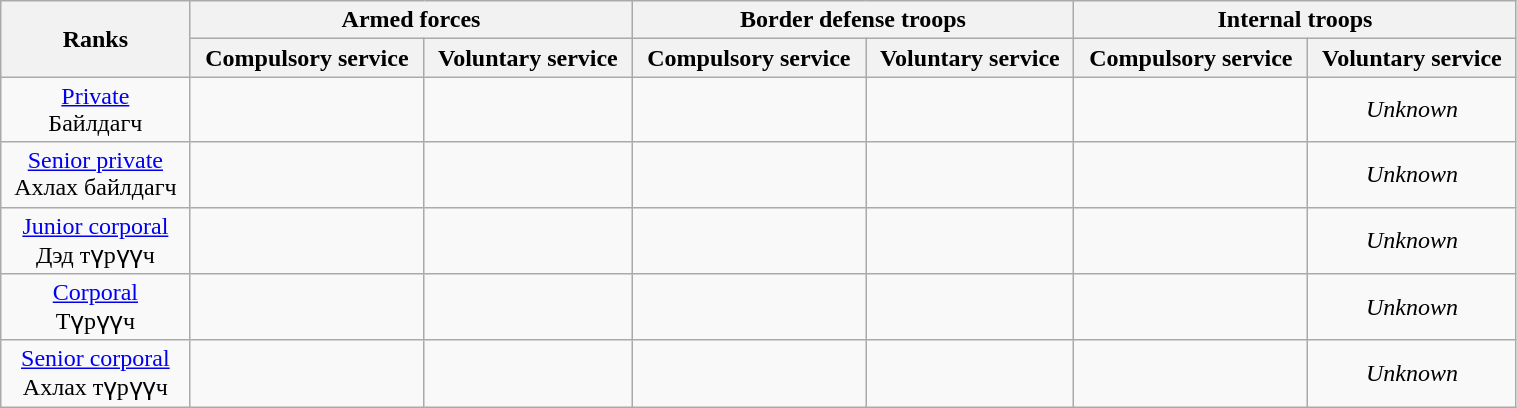<table class="wikitable" style = "width:80%; text-align:center;">
<tr>
<th rowspan="2">Ranks</th>
<th colspan="2">Armed forces</th>
<th colspan="2">Border defense troops</th>
<th colspan="2">Internal troops</th>
</tr>
<tr>
<th>Compulsory service</th>
<th>Voluntary service</th>
<th>Compulsory service</th>
<th>Voluntary service</th>
<th>Compulsory service</th>
<th>Voluntary service</th>
</tr>
<tr>
<td><a href='#'>Private</a><br>Байлдагч</td>
<td></td>
<td></td>
<td></td>
<td></td>
<td></td>
<td><em>Unknown</em></td>
</tr>
<tr>
<td><a href='#'>Senior private</a><br>Ахлах байлдагч</td>
<td></td>
<td></td>
<td></td>
<td></td>
<td></td>
<td><em>Unknown</em></td>
</tr>
<tr>
<td><a href='#'>Junior corporal</a><br>Дэд түрүүч</td>
<td></td>
<td></td>
<td></td>
<td></td>
<td></td>
<td><em>Unknown</em></td>
</tr>
<tr>
<td><a href='#'>Corporal</a><br>Түрүүч</td>
<td></td>
<td></td>
<td></td>
<td></td>
<td></td>
<td><em>Unknown</em></td>
</tr>
<tr>
<td><a href='#'>Senior corporal</a><br>Ахлах түрүүч</td>
<td></td>
<td></td>
<td></td>
<td></td>
<td></td>
<td><em>Unknown</em></td>
</tr>
</table>
